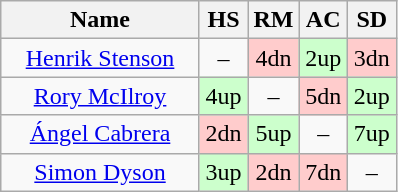<table class="wikitable" style="text-align: center;">
<tr>
<th width=125>Name</th>
<th width=25>HS</th>
<th width=25>RM</th>
<th width=25>AC</th>
<th width=25>SD</th>
</tr>
<tr>
<td><a href='#'>Henrik Stenson</a></td>
<td>–</td>
<td style="background:#ffcccc;">4dn</td>
<td style="background:#ccffcc;">2up</td>
<td style="background:#ffcccc;">3dn</td>
</tr>
<tr>
<td><a href='#'>Rory McIlroy</a></td>
<td style="background:#ccffcc;">4up</td>
<td>–</td>
<td style="background:#ffcccc;">5dn</td>
<td style="background:#ccffcc;">2up</td>
</tr>
<tr>
<td><a href='#'>Ángel Cabrera</a></td>
<td style="background:#ffcccc;">2dn</td>
<td style="background:#ccffcc;">5up</td>
<td>–</td>
<td style="background:#ccffcc;">7up</td>
</tr>
<tr>
<td><a href='#'>Simon Dyson</a></td>
<td style="background:#ccffcc;">3up</td>
<td style="background:#ffcccc;">2dn</td>
<td style="background:#ffcccc;">7dn</td>
<td>–</td>
</tr>
</table>
